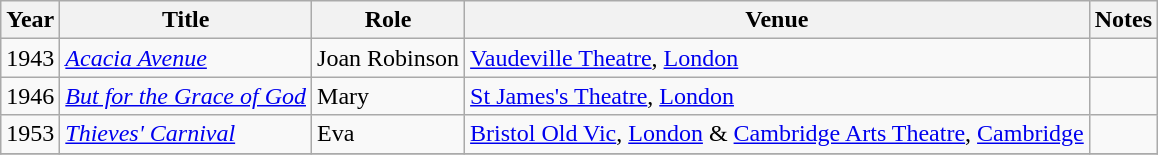<table class="wikitable sortable">
<tr>
<th>Year</th>
<th>Title</th>
<th>Role</th>
<th>Venue</th>
<th>Notes</th>
</tr>
<tr>
<td>1943</td>
<td><em><a href='#'>Acacia Avenue</a></em></td>
<td>Joan Robinson</td>
<td><a href='#'>Vaudeville Theatre</a>, <a href='#'>London</a></td>
<td></td>
</tr>
<tr>
<td>1946</td>
<td><em><a href='#'>But for the Grace of God</a></em></td>
<td>Mary</td>
<td><a href='#'>St James's Theatre</a>, <a href='#'>London</a></td>
<td></td>
</tr>
<tr>
<td>1953</td>
<td><em><a href='#'>Thieves' Carnival</a></em></td>
<td>Eva</td>
<td><a href='#'>Bristol Old Vic</a>, <a href='#'>London</a> & <a href='#'>Cambridge Arts Theatre</a>, <a href='#'>Cambridge</a></td>
<td></td>
</tr>
<tr>
</tr>
</table>
